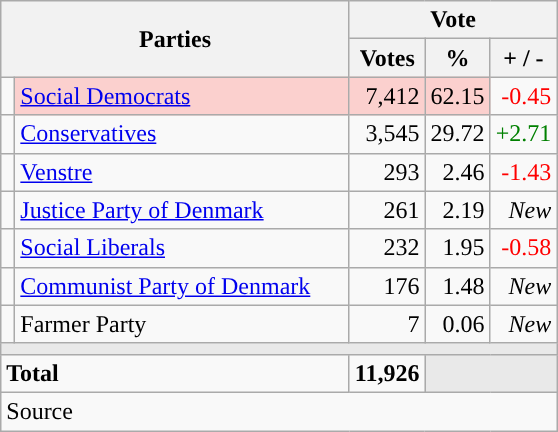<table class="wikitable" style="text-align:right;">
<tr>
<th style="text-align:centre;" rowspan="2" colspan="2" width="225">Parties</th>
<th colspan="3">Vote</th>
</tr>
<tr>
<th width="15">Votes</th>
<th width="15">%</th>
<th width="15">+ / -</th>
</tr>
<tr>
<td width="2" style="color:inherit;background:"></td>
<td bgcolor=#fbd0ce  align="left"><a href='#'>Social Democrats</a></td>
<td bgcolor=#fbd0ce>7,412</td>
<td bgcolor=#fbd0ce>62.15</td>
<td style=color:red;>-0.45</td>
</tr>
<tr>
<td width="2" style="color:inherit;background:"></td>
<td align="left"><a href='#'>Conservatives</a></td>
<td>3,545</td>
<td>29.72</td>
<td style=color:green;>+2.71</td>
</tr>
<tr>
<td width="2" style="color:inherit;background:"></td>
<td align="left"><a href='#'>Venstre</a></td>
<td>293</td>
<td>2.46</td>
<td style=color:red;>-1.43</td>
</tr>
<tr>
<td width="2" style="color:inherit;background:"></td>
<td align="left"><a href='#'>Justice Party of Denmark</a></td>
<td>261</td>
<td>2.19</td>
<td><em>New</em></td>
</tr>
<tr>
<td width="2" style="color:inherit;background:"></td>
<td align="left"><a href='#'>Social Liberals</a></td>
<td>232</td>
<td>1.95</td>
<td style=color:red;>-0.58</td>
</tr>
<tr>
<td width="2" style="color:inherit;background:"></td>
<td align="left"><a href='#'>Communist Party of Denmark</a></td>
<td>176</td>
<td>1.48</td>
<td><em>New</em></td>
</tr>
<tr>
<td width="2" style="color:inherit;background:"></td>
<td align="left">Farmer Party</td>
<td>7</td>
<td>0.06</td>
<td><em>New</em></td>
</tr>
<tr>
<td colspan="7" bgcolor="#E9E9E9"></td>
</tr>
<tr>
<td align="left" colspan="2"><strong>Total</strong></td>
<td><strong>11,926</strong></td>
<td bgcolor="#E9E9E9" colspan="2"></td>
</tr>
<tr>
<td align="left" colspan="6">Source</td>
</tr>
</table>
